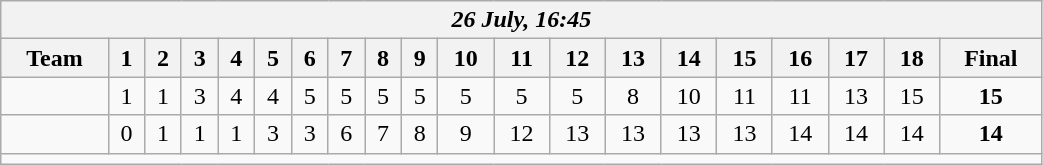<table class=wikitable style="text-align:center; width: 55%">
<tr>
<th colspan=20><em>26 July, 16:45</em></th>
</tr>
<tr>
<th>Team</th>
<th>1</th>
<th>2</th>
<th>3</th>
<th>4</th>
<th>5</th>
<th>6</th>
<th>7</th>
<th>8</th>
<th>9</th>
<th>10</th>
<th>11</th>
<th>12</th>
<th>13</th>
<th>14</th>
<th>15</th>
<th>16</th>
<th>17</th>
<th>18</th>
<th>Final</th>
</tr>
<tr>
<td align=left><strong></strong></td>
<td>1</td>
<td>1</td>
<td>3</td>
<td>4</td>
<td>4</td>
<td>5</td>
<td>5</td>
<td>5</td>
<td>5</td>
<td>5</td>
<td>5</td>
<td>5</td>
<td>8</td>
<td>10</td>
<td>11</td>
<td>11</td>
<td>13</td>
<td>15</td>
<td><strong>15</strong></td>
</tr>
<tr>
<td align=left></td>
<td>0</td>
<td>1</td>
<td>1</td>
<td>1</td>
<td>3</td>
<td>3</td>
<td>6</td>
<td>7</td>
<td>8</td>
<td>9</td>
<td>12</td>
<td>13</td>
<td>13</td>
<td>13</td>
<td>13</td>
<td>14</td>
<td>14</td>
<td>14</td>
<td><strong>14</strong></td>
</tr>
<tr>
<td colspan=20></td>
</tr>
</table>
